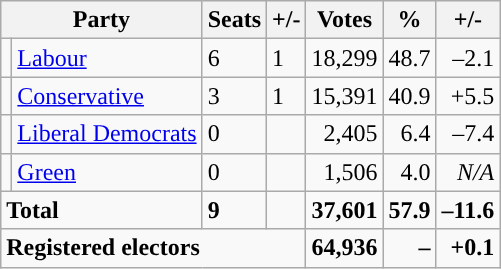<table class="wikitable sortable">
<tr>
<th colspan="2">Party</th>
<th>Seats</th>
<th>+/-</th>
<th>Votes</th>
<th>%</th>
<th>+/-</th>
</tr>
<tr>
<td style="background-color: "></td>
<td><a href='#'>Labour</a></td>
<td>6</td>
<td> 1</td>
<td style="text-align:right;">18,299</td>
<td style="text-align:right;">48.7</td>
<td style="text-align:right;">–2.1</td>
</tr>
<tr>
<td style="background-color: "></td>
<td><a href='#'>Conservative</a></td>
<td>3</td>
<td> 1</td>
<td style="text-align:right;">15,391</td>
<td style="text-align:right;">40.9</td>
<td style="text-align:right;">+5.5</td>
</tr>
<tr>
<td style="background-color: "></td>
<td><a href='#'>Liberal Democrats</a></td>
<td>0</td>
<td></td>
<td style="text-align:right;">2,405</td>
<td style="text-align:right;">6.4</td>
<td style="text-align:right;">–7.4</td>
</tr>
<tr>
<td style="background-color: "></td>
<td><a href='#'>Green</a></td>
<td>0</td>
<td></td>
<td style="text-align:right;">1,506</td>
<td style="text-align:right;">4.0</td>
<td style="text-align:right;"><em>N/A</em></td>
</tr>
<tr>
<td colspan="2"><strong>Total</strong></td>
<td><strong>9</strong></td>
<td></td>
<td style="text-align:right;"><strong>37,601</strong></td>
<td style="text-align:right;"><strong>57.9</strong></td>
<td style="text-align:right;"><strong>–11.6</strong></td>
</tr>
<tr>
<td colspan="4"><strong>Registered electors</strong></td>
<td style="text-align:right;"><strong>64,936</strong></td>
<td style="text-align:right;"><strong>–</strong></td>
<td style="text-align:right;"><strong>+0.1</strong></td>
</tr>
</table>
